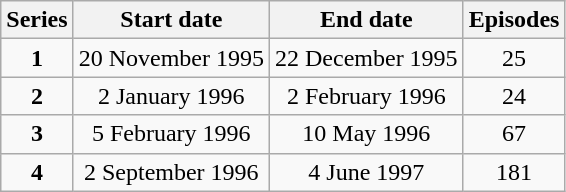<table class="wikitable" style="text-align:center;">
<tr>
<th>Series</th>
<th>Start date</th>
<th>End date</th>
<th>Episodes</th>
</tr>
<tr>
<td><strong>1</strong></td>
<td>20 November 1995</td>
<td>22 December 1995</td>
<td>25</td>
</tr>
<tr>
<td><strong>2</strong></td>
<td>2 January 1996</td>
<td>2 February 1996</td>
<td>24</td>
</tr>
<tr>
<td><strong>3</strong></td>
<td>5 February 1996</td>
<td>10 May 1996</td>
<td>67</td>
</tr>
<tr>
<td><strong>4</strong></td>
<td>2 September 1996</td>
<td>4 June 1997</td>
<td>181</td>
</tr>
</table>
